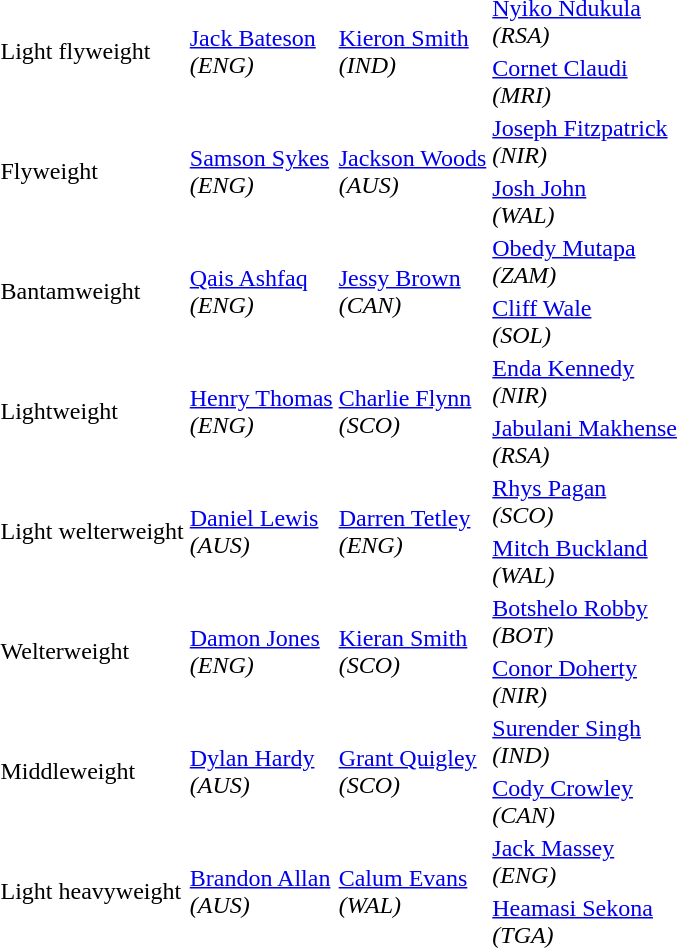<table>
<tr>
<td rowspan=2>Light flyweight</td>
<td rowspan=2><a href='#'>Jack Bateson</a><br><em> (ENG)</em></td>
<td rowspan=2><a href='#'>Kieron Smith</a><br><em> (IND)</em></td>
<td><a href='#'>Nyiko Ndukula</a><br><em> (RSA)</em></td>
</tr>
<tr>
<td><a href='#'>Cornet Claudi</a><br><em> (MRI)</em></td>
</tr>
<tr>
<td rowspan=2>Flyweight</td>
<td rowspan=2><a href='#'>Samson Sykes</a><br><em> (ENG)</em></td>
<td rowspan=2><a href='#'>Jackson Woods</a><br><em> (AUS)</em></td>
<td><a href='#'>Joseph Fitzpatrick</a><br><em> (NIR)</em></td>
</tr>
<tr>
<td><a href='#'>Josh John</a><br><em> (WAL)</em></td>
</tr>
<tr>
<td rowspan=2>Bantamweight</td>
<td rowspan=2><a href='#'>Qais Ashfaq</a><br><em> (ENG)</em></td>
<td rowspan=2><a href='#'>Jessy Brown</a><br><em> (CAN)</em></td>
<td><a href='#'>Obedy Mutapa</a><br><em> (ZAM)</em></td>
</tr>
<tr>
<td><a href='#'>Cliff Wale</a><br><em> (SOL)</em></td>
</tr>
<tr>
<td rowspan=2>Lightweight</td>
<td rowspan=2><a href='#'>Henry Thomas</a><br><em> (ENG)</em></td>
<td rowspan=2><a href='#'>Charlie Flynn</a><br><em> (SCO)</em></td>
<td><a href='#'>Enda Kennedy</a><br><em> (NIR)</em></td>
</tr>
<tr>
<td><a href='#'>Jabulani Makhense</a><br><em> (RSA)</em></td>
</tr>
<tr>
<td rowspan=2>Light welterweight</td>
<td rowspan=2><a href='#'>Daniel Lewis</a><br><em> (AUS)</em></td>
<td rowspan=2><a href='#'>Darren Tetley</a><br><em> (ENG)</em></td>
<td><a href='#'>Rhys Pagan</a><br><em> (SCO)</em></td>
</tr>
<tr>
<td><a href='#'>Mitch Buckland</a><br><em> (WAL)</em></td>
</tr>
<tr>
<td rowspan=2>Welterweight</td>
<td rowspan=2><a href='#'>Damon Jones</a><br><em> (ENG)</em></td>
<td rowspan=2><a href='#'>Kieran Smith</a><br><em> (SCO)</em></td>
<td><a href='#'>Botshelo Robby</a><br><em> (BOT)</em></td>
</tr>
<tr>
<td><a href='#'>Conor Doherty</a><br><em> (NIR)</em></td>
</tr>
<tr>
<td rowspan=2>Middleweight</td>
<td rowspan=2><a href='#'>Dylan Hardy</a><br><em> (AUS)</em></td>
<td rowspan=2><a href='#'>Grant Quigley</a><br><em> (SCO)</em></td>
<td><a href='#'>Surender Singh</a><br><em> (IND)</em></td>
</tr>
<tr>
<td><a href='#'>Cody Crowley</a><br><em> (CAN)</em></td>
</tr>
<tr>
<td rowspan=2>Light heavyweight</td>
<td rowspan=2><a href='#'>Brandon Allan</a><br><em> (AUS)</em></td>
<td rowspan=2><a href='#'>Calum Evans</a><br><em> (WAL)</em></td>
<td><a href='#'>Jack Massey</a><br><em> (ENG)</em></td>
</tr>
<tr>
<td><a href='#'>Heamasi Sekona</a><br><em> (TGA)</em></td>
</tr>
</table>
